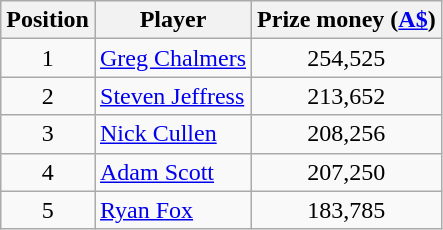<table class="wikitable">
<tr>
<th>Position</th>
<th>Player</th>
<th>Prize money (<a href='#'>A$</a>)</th>
</tr>
<tr>
<td align=center>1</td>
<td> <a href='#'>Greg Chalmers</a></td>
<td align=center>254,525</td>
</tr>
<tr>
<td align=center>2</td>
<td> <a href='#'>Steven Jeffress</a></td>
<td align=center>213,652</td>
</tr>
<tr>
<td align=center>3</td>
<td> <a href='#'>Nick Cullen</a></td>
<td align=center>208,256</td>
</tr>
<tr>
<td align=center>4</td>
<td> <a href='#'>Adam Scott</a></td>
<td align=center>207,250</td>
</tr>
<tr>
<td align=center>5</td>
<td> <a href='#'>Ryan Fox</a></td>
<td align=center>183,785</td>
</tr>
</table>
